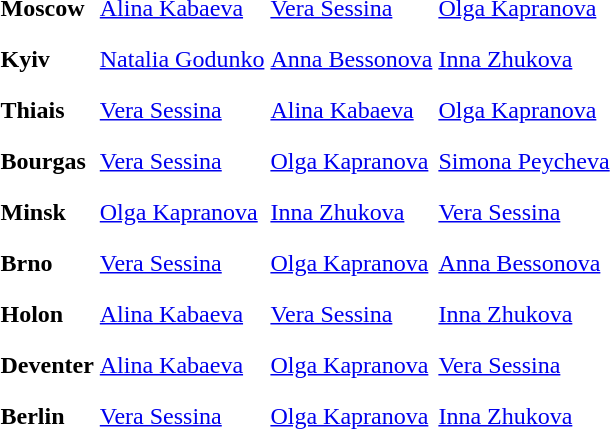<table>
<tr>
<th scope=row style="text-align:left">Moscow</th>
<td style="height:30px;"> <a href='#'>Alina Kabaeva</a></td>
<td style="height:30px;"> <a href='#'>Vera Sessina</a></td>
<td style="height:30px;"> <a href='#'>Olga Kapranova</a></td>
</tr>
<tr>
<th scope=row style="text-align:left">Kyiv</th>
<td style="height:30px;"> <a href='#'>Natalia Godunko</a></td>
<td style="height:30px;"> <a href='#'>Anna Bessonova</a></td>
<td style="height:30px;"> <a href='#'>Inna Zhukova</a></td>
</tr>
<tr>
<th scope=row style="text-align:left">Thiais</th>
<td style="height:30px;"> <a href='#'>Vera Sessina</a></td>
<td style="height:30px;"> <a href='#'>Alina Kabaeva</a></td>
<td style="height:30px;"> <a href='#'>Olga Kapranova</a></td>
</tr>
<tr>
<th scope=row style="text-align:left">Bourgas</th>
<td style="height:30px;"> <a href='#'>Vera Sessina</a></td>
<td style="height:30px;"> <a href='#'>Olga Kapranova</a></td>
<td style="height:30px;"> <a href='#'>Simona Peycheva</a></td>
</tr>
<tr>
<th scope=row style="text-align:left">Minsk</th>
<td style="height:30px;"> <a href='#'>Olga Kapranova</a></td>
<td style="height:30px;"> <a href='#'>Inna Zhukova</a></td>
<td style="height:30px;"> <a href='#'>Vera Sessina</a></td>
</tr>
<tr>
<th scope=row style="text-align:left">Brno</th>
<td style="height:30px;"> <a href='#'>Vera Sessina</a></td>
<td style="height:30px;"> <a href='#'>Olga Kapranova</a></td>
<td style="height:30px;"> <a href='#'>Anna Bessonova</a></td>
</tr>
<tr>
<th scope=row style="text-align:left">Holon</th>
<td style="height:30px;"> <a href='#'>Alina Kabaeva</a></td>
<td style="height:30px;"> <a href='#'>Vera Sessina</a></td>
<td style="height:30px;"> <a href='#'>Inna Zhukova</a></td>
</tr>
<tr>
<th scope=row style="text-align:left">Deventer</th>
<td style="height:30px;"> <a href='#'>Alina Kabaeva</a></td>
<td style="height:30px;"> <a href='#'>Olga Kapranova</a></td>
<td style="height:30px;"> <a href='#'>Vera Sessina</a></td>
</tr>
<tr>
<th scope=row style="text-align:left">Berlin</th>
<td style="height:30px;"> <a href='#'>Vera Sessina</a></td>
<td style="height:30px;"> <a href='#'>Olga Kapranova</a></td>
<td style="height:30px;"> <a href='#'>Inna Zhukova</a></td>
</tr>
<tr>
</tr>
</table>
